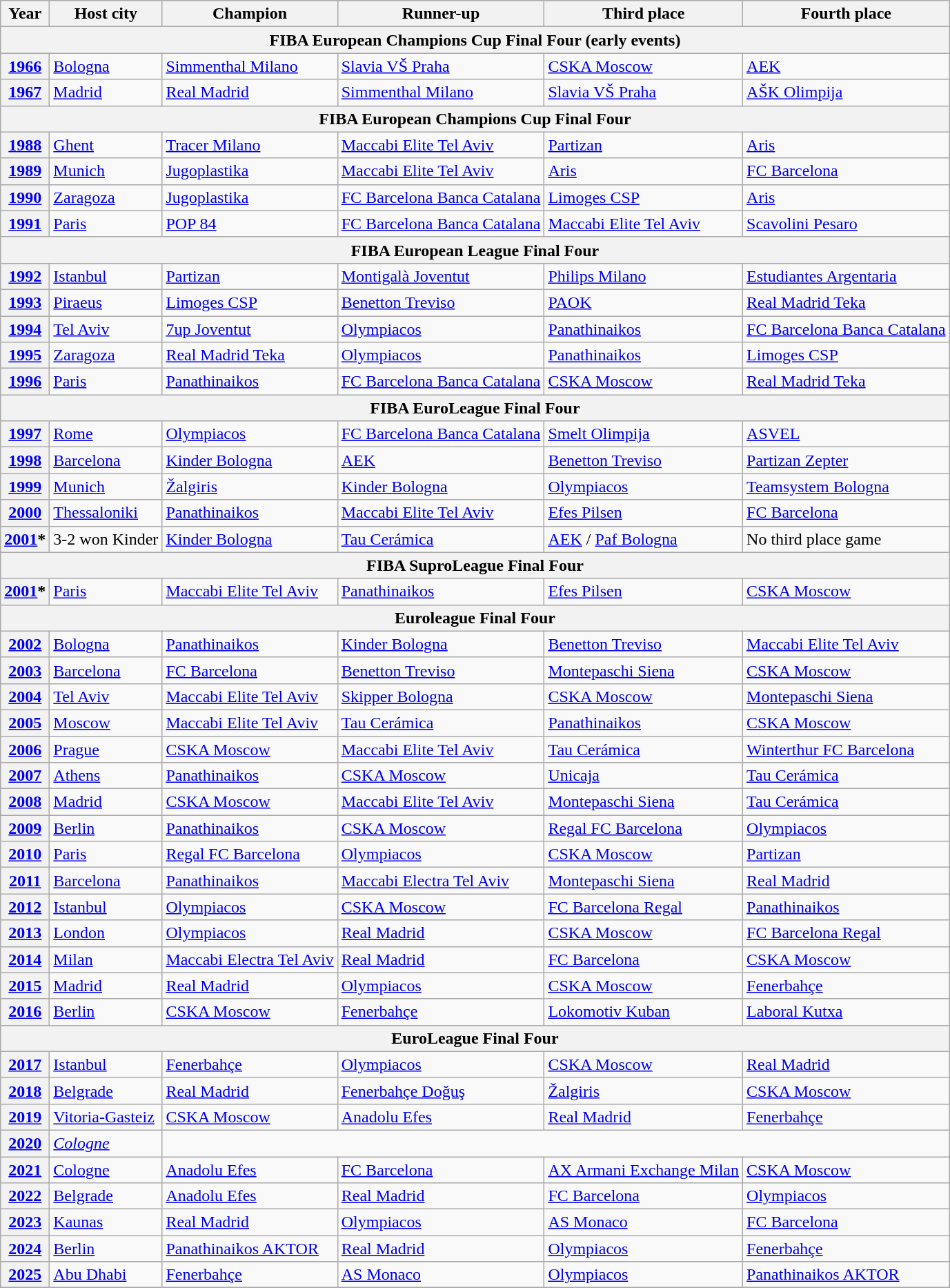<table class="wikitable">
<tr>
<th>Year</th>
<th>Host city</th>
<th>Champion</th>
<th>Runner-up</th>
<th>Third place</th>
<th>Fourth place</th>
</tr>
<tr>
<th colspan="9">FIBA European Champions Cup Final Four (early events)</th>
</tr>
<tr>
<th><a href='#'>1966</a></th>
<td> <a href='#'>Bologna</a></td>
<td> <a href='#'>Simmenthal Milano</a></td>
<td> <a href='#'>Slavia VŠ Praha</a></td>
<td> <a href='#'>CSKA Moscow</a></td>
<td> <a href='#'>AEK</a></td>
</tr>
<tr>
<th><a href='#'>1967</a></th>
<td> <a href='#'>Madrid</a></td>
<td> <a href='#'>Real Madrid</a></td>
<td> <a href='#'>Simmenthal Milano</a></td>
<td> <a href='#'>Slavia VŠ Praha</a></td>
<td> <a href='#'>AŠK Olimpija</a></td>
</tr>
<tr>
<th colspan="9">FIBA European Champions Cup Final Four</th>
</tr>
<tr>
<th><a href='#'>1988</a></th>
<td> <a href='#'>Ghent</a></td>
<td> <a href='#'>Tracer Milano</a></td>
<td> <a href='#'>Maccabi Elite Tel Aviv</a></td>
<td> <a href='#'>Partizan</a></td>
<td> <a href='#'>Aris</a></td>
</tr>
<tr>
<th><a href='#'>1989</a></th>
<td> <a href='#'>Munich</a></td>
<td> <a href='#'>Jugoplastika</a></td>
<td> <a href='#'>Maccabi Elite Tel Aviv</a></td>
<td> <a href='#'>Aris</a></td>
<td> <a href='#'>FC Barcelona</a></td>
</tr>
<tr>
<th><a href='#'>1990</a></th>
<td> <a href='#'>Zaragoza</a></td>
<td> <a href='#'>Jugoplastika</a></td>
<td> <a href='#'>FC Barcelona Banca Catalana</a></td>
<td> <a href='#'>Limoges CSP</a></td>
<td> <a href='#'>Aris</a></td>
</tr>
<tr>
<th><a href='#'>1991</a></th>
<td> <a href='#'>Paris</a></td>
<td> <a href='#'>POP 84</a></td>
<td> <a href='#'>FC Barcelona Banca Catalana</a></td>
<td> <a href='#'>Maccabi Elite Tel Aviv</a></td>
<td> <a href='#'>Scavolini Pesaro</a></td>
</tr>
<tr>
<th colspan="9">FIBA European League Final Four</th>
</tr>
<tr>
<th><a href='#'>1992</a></th>
<td> <a href='#'>Istanbul</a></td>
<td> <a href='#'>Partizan</a></td>
<td> <a href='#'>Montigalà Joventut</a></td>
<td> <a href='#'>Philips Milano</a></td>
<td> <a href='#'>Estudiantes Argentaria</a></td>
</tr>
<tr>
<th><a href='#'>1993</a></th>
<td> <a href='#'>Piraeus</a></td>
<td> <a href='#'>Limoges CSP</a></td>
<td> <a href='#'>Benetton Treviso</a></td>
<td> <a href='#'>PAOK</a></td>
<td> <a href='#'>Real Madrid Teka</a></td>
</tr>
<tr>
<th><a href='#'>1994</a></th>
<td> <a href='#'>Tel Aviv</a></td>
<td> <a href='#'>7up Joventut</a></td>
<td> <a href='#'>Olympiacos</a></td>
<td> <a href='#'>Panathinaikos</a></td>
<td> <a href='#'>FC Barcelona Banca Catalana</a></td>
</tr>
<tr>
<th><a href='#'>1995</a></th>
<td> <a href='#'>Zaragoza</a></td>
<td> <a href='#'>Real Madrid Teka</a></td>
<td> <a href='#'>Olympiacos</a></td>
<td> <a href='#'>Panathinaikos</a></td>
<td> <a href='#'>Limoges CSP</a></td>
</tr>
<tr>
<th><a href='#'>1996</a></th>
<td> <a href='#'>Paris</a></td>
<td> <a href='#'>Panathinaikos</a></td>
<td> <a href='#'>FC Barcelona Banca Catalana</a></td>
<td> <a href='#'>CSKA Moscow</a></td>
<td> <a href='#'>Real Madrid Teka</a></td>
</tr>
<tr>
<th colspan="9">FIBA EuroLeague Final Four</th>
</tr>
<tr>
<th><a href='#'>1997</a></th>
<td> <a href='#'>Rome</a></td>
<td> <a href='#'>Olympiacos</a></td>
<td> <a href='#'>FC Barcelona Banca Catalana</a></td>
<td> <a href='#'>Smelt Olimpija</a></td>
<td> <a href='#'>ASVEL</a></td>
</tr>
<tr>
<th><a href='#'>1998</a></th>
<td> <a href='#'>Barcelona</a></td>
<td> <a href='#'>Kinder Bologna</a></td>
<td> <a href='#'>AEK</a></td>
<td> <a href='#'>Benetton Treviso</a></td>
<td> <a href='#'>Partizan Zepter</a></td>
</tr>
<tr>
<th><a href='#'>1999</a></th>
<td> <a href='#'>Munich</a></td>
<td> <a href='#'>Žalgiris</a></td>
<td> <a href='#'>Kinder Bologna</a></td>
<td> <a href='#'>Olympiacos</a></td>
<td> <a href='#'>Teamsystem Bologna</a></td>
</tr>
<tr>
<th><a href='#'>2000</a></th>
<td> <a href='#'>Thessaloniki</a></td>
<td> <a href='#'>Panathinaikos</a></td>
<td> <a href='#'>Maccabi Elite Tel Aviv</a></td>
<td> <a href='#'>Efes Pilsen</a></td>
<td> <a href='#'>FC Barcelona</a></td>
</tr>
<tr>
<th><a href='#'>2001</a>*</th>
<td>3-2 won Kinder</td>
<td> <a href='#'>Kinder Bologna</a></td>
<td> <a href='#'>Tau Cerámica</a></td>
<td> <a href='#'>AEK</a> /  <a href='#'>Paf Bologna</a></td>
<td>No third place game</td>
</tr>
<tr>
<th colspan="9">FIBA SuproLeague Final Four</th>
</tr>
<tr>
<th><a href='#'>2001</a>*</th>
<td> <a href='#'>Paris</a></td>
<td> <a href='#'>Maccabi Elite Tel Aviv</a></td>
<td> <a href='#'>Panathinaikos</a></td>
<td> <a href='#'>Efes Pilsen</a></td>
<td> <a href='#'>CSKA Moscow</a></td>
</tr>
<tr>
<th colspan="9">Euroleague Final Four</th>
</tr>
<tr>
<th><a href='#'>2002</a></th>
<td> <a href='#'>Bologna</a></td>
<td> <a href='#'>Panathinaikos</a></td>
<td> <a href='#'>Kinder Bologna</a></td>
<td> <a href='#'>Benetton Treviso</a></td>
<td> <a href='#'>Maccabi Elite Tel Aviv</a></td>
</tr>
<tr>
<th><a href='#'>2003</a></th>
<td> <a href='#'>Barcelona</a></td>
<td> <a href='#'>FC Barcelona</a></td>
<td> <a href='#'>Benetton Treviso</a></td>
<td> <a href='#'>Montepaschi Siena</a></td>
<td> <a href='#'>CSKA Moscow</a></td>
</tr>
<tr>
<th><a href='#'>2004</a></th>
<td> <a href='#'>Tel Aviv</a></td>
<td> <a href='#'>Maccabi Elite Tel Aviv</a></td>
<td> <a href='#'>Skipper Bologna</a></td>
<td> <a href='#'>CSKA Moscow</a></td>
<td> <a href='#'>Montepaschi Siena</a></td>
</tr>
<tr>
<th><a href='#'>2005</a></th>
<td> <a href='#'>Moscow</a></td>
<td> <a href='#'>Maccabi Elite Tel Aviv</a></td>
<td> <a href='#'>Tau Cerámica</a></td>
<td> <a href='#'>Panathinaikos</a></td>
<td> <a href='#'>CSKA Moscow</a></td>
</tr>
<tr>
<th><a href='#'>2006</a></th>
<td> <a href='#'>Prague</a></td>
<td> <a href='#'>CSKA Moscow</a></td>
<td> <a href='#'>Maccabi Elite Tel Aviv</a></td>
<td> <a href='#'>Tau Cerámica</a></td>
<td> <a href='#'>Winterthur FC Barcelona</a></td>
</tr>
<tr>
<th><a href='#'>2007</a></th>
<td> <a href='#'>Athens</a></td>
<td> <a href='#'>Panathinaikos</a></td>
<td> <a href='#'>CSKA Moscow</a></td>
<td> <a href='#'>Unicaja</a></td>
<td> <a href='#'>Tau Cerámica</a></td>
</tr>
<tr>
<th><a href='#'>2008</a></th>
<td> <a href='#'>Madrid</a></td>
<td> <a href='#'>CSKA Moscow</a></td>
<td> <a href='#'>Maccabi Elite Tel Aviv</a></td>
<td> <a href='#'>Montepaschi Siena</a></td>
<td> <a href='#'>Tau Cerámica</a></td>
</tr>
<tr>
<th><a href='#'>2009</a></th>
<td> <a href='#'>Berlin</a></td>
<td> <a href='#'>Panathinaikos</a></td>
<td> <a href='#'>CSKA Moscow</a></td>
<td> <a href='#'>Regal FC Barcelona</a></td>
<td> <a href='#'>Olympiacos</a></td>
</tr>
<tr>
<th><a href='#'>2010</a></th>
<td> <a href='#'>Paris</a></td>
<td> <a href='#'>Regal FC Barcelona</a></td>
<td> <a href='#'>Olympiacos</a></td>
<td> <a href='#'>CSKA Moscow</a></td>
<td> <a href='#'>Partizan</a></td>
</tr>
<tr>
<th><a href='#'>2011</a></th>
<td> <a href='#'>Barcelona</a></td>
<td> <a href='#'>Panathinaikos</a></td>
<td> <a href='#'>Maccabi Electra Tel Aviv</a></td>
<td> <a href='#'>Montepaschi Siena</a></td>
<td> <a href='#'>Real Madrid</a></td>
</tr>
<tr>
<th><a href='#'>2012</a></th>
<td> <a href='#'>Istanbul</a></td>
<td> <a href='#'>Olympiacos</a></td>
<td> <a href='#'>CSKA Moscow</a></td>
<td> <a href='#'>FC Barcelona Regal</a></td>
<td> <a href='#'>Panathinaikos</a></td>
</tr>
<tr>
<th><a href='#'>2013</a></th>
<td> <a href='#'>London</a></td>
<td> <a href='#'>Olympiacos</a></td>
<td> <a href='#'>Real Madrid</a></td>
<td> <a href='#'>CSKA Moscow</a></td>
<td> <a href='#'>FC Barcelona Regal</a></td>
</tr>
<tr>
<th><a href='#'>2014</a></th>
<td> <a href='#'>Milan</a></td>
<td> <a href='#'>Maccabi Electra Tel Aviv</a></td>
<td> <a href='#'>Real Madrid</a></td>
<td> <a href='#'>FC Barcelona</a></td>
<td> <a href='#'>CSKA Moscow</a></td>
</tr>
<tr>
<th><a href='#'>2015</a></th>
<td> <a href='#'>Madrid</a></td>
<td> <a href='#'>Real Madrid</a></td>
<td> <a href='#'>Olympiacos</a></td>
<td> <a href='#'>CSKA Moscow</a></td>
<td> <a href='#'>Fenerbahçe</a></td>
</tr>
<tr>
<th><a href='#'>2016</a></th>
<td> <a href='#'>Berlin</a></td>
<td> <a href='#'>CSKA Moscow</a></td>
<td> <a href='#'>Fenerbahçe</a></td>
<td> <a href='#'>Lokomotiv Kuban</a></td>
<td> <a href='#'>Laboral Kutxa</a></td>
</tr>
<tr>
<th colspan="9">EuroLeague Final Four</th>
</tr>
<tr>
<th><a href='#'>2017</a></th>
<td> <a href='#'>Istanbul</a></td>
<td> <a href='#'>Fenerbahçe</a></td>
<td> <a href='#'>Olympiacos</a></td>
<td> <a href='#'>CSKA Moscow</a></td>
<td> <a href='#'>Real Madrid</a></td>
</tr>
<tr>
<th><a href='#'>2018</a></th>
<td> <a href='#'>Belgrade</a></td>
<td> <a href='#'>Real Madrid</a></td>
<td> <a href='#'>Fenerbahçe Doğuş</a></td>
<td> <a href='#'>Žalgiris</a></td>
<td> <a href='#'>CSKA Moscow</a></td>
</tr>
<tr>
<th><a href='#'>2019</a></th>
<td> <a href='#'>Vitoria-Gasteiz</a></td>
<td> <a href='#'>CSKA Moscow</a></td>
<td> <a href='#'>Anadolu Efes</a></td>
<td> <a href='#'>Real Madrid</a></td>
<td> <a href='#'>Fenerbahçe</a></td>
</tr>
<tr>
<th><a href='#'>2020</a></th>
<td><em> <a href='#'>Cologne</a></em></td>
<td colspan=4></td>
</tr>
<tr>
<th><a href='#'>2021</a></th>
<td> <a href='#'>Cologne</a></td>
<td> <a href='#'>Anadolu Efes</a></td>
<td> <a href='#'>FC Barcelona</a></td>
<td> <a href='#'>AX Armani Exchange Milan</a></td>
<td> <a href='#'>CSKA Moscow</a></td>
</tr>
<tr>
<th><a href='#'>2022</a></th>
<td> <a href='#'>Belgrade</a></td>
<td> <a href='#'>Anadolu Efes</a></td>
<td> <a href='#'>Real Madrid</a></td>
<td> <a href='#'>FC Barcelona</a></td>
<td> <a href='#'>Olympiacos</a></td>
</tr>
<tr>
<th><a href='#'>2023</a></th>
<td> <a href='#'>Kaunas</a></td>
<td> <a href='#'>Real Madrid</a></td>
<td> <a href='#'>Olympiacos</a></td>
<td> <a href='#'>AS Monaco</a></td>
<td> <a href='#'>FC Barcelona</a></td>
</tr>
<tr>
<th><a href='#'>2024</a></th>
<td> <a href='#'>Berlin</a></td>
<td> <a href='#'>Panathinaikos AKTOR</a></td>
<td> <a href='#'>Real Madrid</a></td>
<td> <a href='#'>Olympiacos</a></td>
<td> <a href='#'>Fenerbahçe</a></td>
</tr>
<tr>
<th><a href='#'>2025</a></th>
<td> <a href='#'>Abu Dhabi</a></td>
<td> <a href='#'>Fenerbahçe</a></td>
<td> <a href='#'>AS Monaco</a></td>
<td> <a href='#'>Olympiacos</a></td>
<td> <a href='#'>Panathinaikos AKTOR</a></td>
</tr>
<tr>
</tr>
</table>
